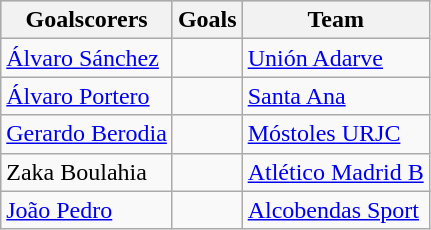<table class="wikitable sortable" class="wikitable">
<tr style="background:#ccc; text-align:center;">
<th>Goalscorers</th>
<th>Goals</th>
<th>Team</th>
</tr>
<tr>
<td> <a href='#'>Álvaro Sánchez</a></td>
<td></td>
<td><a href='#'>Unión Adarve</a></td>
</tr>
<tr>
<td> <a href='#'>Álvaro Portero</a></td>
<td></td>
<td><a href='#'>Santa Ana</a></td>
</tr>
<tr>
<td> <a href='#'>Gerardo Berodia</a></td>
<td></td>
<td><a href='#'>Móstoles URJC</a></td>
</tr>
<tr>
<td> Zaka Boulahia</td>
<td></td>
<td><a href='#'>Atlético Madrid B</a></td>
</tr>
<tr>
<td> <a href='#'>João Pedro</a></td>
<td></td>
<td><a href='#'>Alcobendas Sport</a></td>
</tr>
</table>
